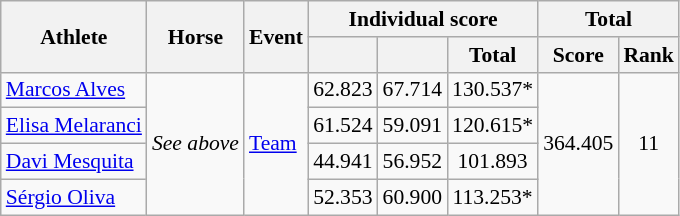<table class=wikitable style="font-size:90%">
<tr>
<th rowspan="2">Athlete</th>
<th rowspan="2">Horse</th>
<th rowspan="2">Event</th>
<th colspan="3">Individual score</th>
<th colspan="2">Total</th>
</tr>
<tr>
<th></th>
<th></th>
<th>Total</th>
<th>Score</th>
<th>Rank</th>
</tr>
<tr>
<td><a href='#'>Marcos Alves</a></td>
<td rowspan=4><em>See above</em></td>
<td rowspan=4><a href='#'>Team</a></td>
<td align="center">62.823</td>
<td align="center">67.714</td>
<td align="center">130.537*</td>
<td align="center" rowspan="4">364.405</td>
<td align="center" rowspan="4">11</td>
</tr>
<tr>
<td><a href='#'>Elisa Melaranci</a></td>
<td align="center">61.524</td>
<td align="center">59.091</td>
<td align="center">120.615*</td>
</tr>
<tr>
<td><a href='#'>Davi Mesquita</a></td>
<td align="center">44.941</td>
<td align="center">56.952</td>
<td align="center">101.893</td>
</tr>
<tr>
<td><a href='#'>Sérgio Oliva</a></td>
<td align="center">52.353</td>
<td align="center">60.900</td>
<td align="center">113.253*</td>
</tr>
</table>
